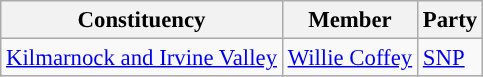<table class="wikitable" style="font-size: 95%;">
<tr>
<th>Constituency</th>
<th>Member</th>
<th colspan=1>Party</th>
</tr>
<tr>
<td><a href='#'>Kilmarnock and Irvine Valley</a></td>
<td><a href='#'>Willie Coffey</a></td>
<td><a href='#'>SNP</a></td>
</tr>
</table>
